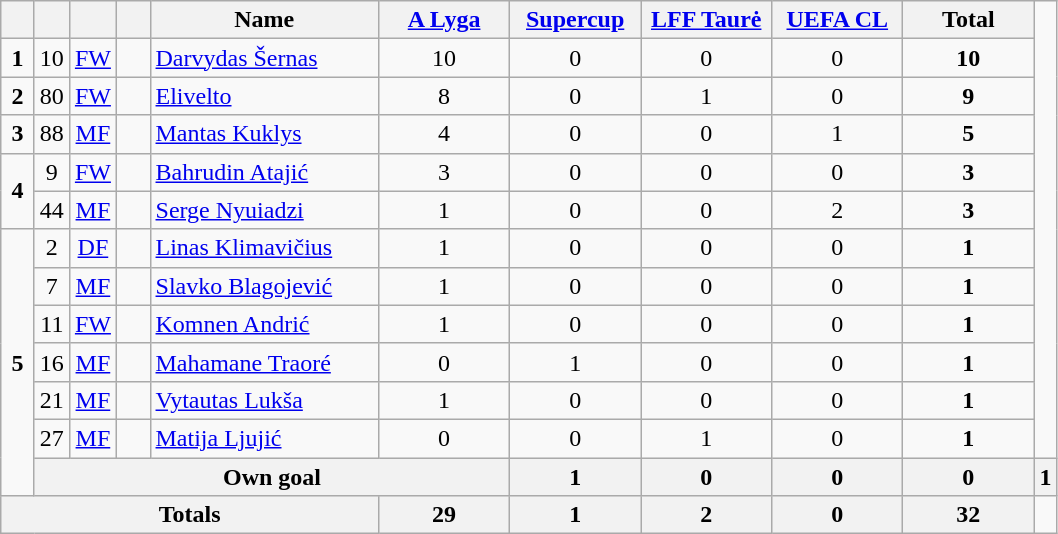<table class="wikitable sortable" style="text-align:center">
<tr>
<th width=15 class="unsortable"></th>
<th width=15></th>
<th width=15></th>
<th width=15></th>
<th width=145>Name</th>
<th width=80><strong><a href='#'>A Lyga</a></strong></th>
<th width=80><strong><a href='#'>Supercup</a></strong></th>
<th width=80><strong><a href='#'>LFF Taurė</a></strong></th>
<th width=80><strong><a href='#'>UEFA CL</a></strong></th>
<th width=80>Total</th>
</tr>
<tr>
<td rowspan=1><strong>1</strong></td>
<td>10</td>
<td><a href='#'>FW</a></td>
<td></td>
<td align=left><a href='#'>Darvydas Šernas</a></td>
<td>10</td>
<td>0</td>
<td>0</td>
<td>0</td>
<td><strong>10</strong></td>
</tr>
<tr>
<td rowspan=1><strong>2</strong></td>
<td>80</td>
<td><a href='#'>FW</a></td>
<td></td>
<td align=left><a href='#'>Elivelto</a></td>
<td>8</td>
<td>0</td>
<td>1</td>
<td>0</td>
<td><strong>9</strong></td>
</tr>
<tr>
<td rowspan=1><strong>3</strong></td>
<td>88</td>
<td><a href='#'>MF</a></td>
<td></td>
<td align=left><a href='#'>Mantas Kuklys</a></td>
<td>4</td>
<td>0</td>
<td>0</td>
<td>1</td>
<td><strong>5</strong></td>
</tr>
<tr>
<td rowspan=2><strong>4</strong></td>
<td>9</td>
<td><a href='#'>FW</a></td>
<td></td>
<td align=left><a href='#'>Bahrudin Atajić</a></td>
<td>3</td>
<td>0</td>
<td>0</td>
<td>0</td>
<td><strong>3</strong></td>
</tr>
<tr>
<td>44</td>
<td><a href='#'>MF</a></td>
<td></td>
<td align=left><a href='#'>Serge Nyuiadzi</a></td>
<td>1</td>
<td>0</td>
<td>0</td>
<td>2</td>
<td><strong>3</strong></td>
</tr>
<tr>
<td rowspan=7><strong>5</strong></td>
<td>2</td>
<td><a href='#'>DF</a></td>
<td></td>
<td align=left><a href='#'>Linas Klimavičius</a></td>
<td>1</td>
<td>0</td>
<td>0</td>
<td>0</td>
<td><strong>1</strong></td>
</tr>
<tr>
<td>7</td>
<td><a href='#'>MF</a></td>
<td></td>
<td align=left><a href='#'>Slavko Blagojević</a></td>
<td>1</td>
<td>0</td>
<td>0</td>
<td>0</td>
<td><strong>1</strong></td>
</tr>
<tr>
<td>11</td>
<td><a href='#'>FW</a></td>
<td></td>
<td align=left><a href='#'>Komnen Andrić</a></td>
<td>1</td>
<td>0</td>
<td>0</td>
<td>0</td>
<td><strong>1</strong></td>
</tr>
<tr>
<td>16</td>
<td><a href='#'>MF</a></td>
<td></td>
<td align=left><a href='#'>Mahamane Traoré</a></td>
<td>0</td>
<td>1</td>
<td>0</td>
<td>0</td>
<td><strong>1</strong></td>
</tr>
<tr>
<td>21</td>
<td><a href='#'>MF</a></td>
<td></td>
<td align=left><a href='#'>Vytautas Lukša</a></td>
<td>1</td>
<td>0</td>
<td>0</td>
<td>0</td>
<td><strong>1</strong></td>
</tr>
<tr>
<td>27</td>
<td><a href='#'>MF</a></td>
<td></td>
<td align=left><a href='#'>Matija Ljujić</a></td>
<td>0</td>
<td>0</td>
<td>1</td>
<td>0</td>
<td><strong>1</strong></td>
</tr>
<tr>
<th colspan=5 class="unsortable"><strong>Own goal</strong></th>
<th>1</th>
<th>0</th>
<th>0</th>
<th>0</th>
<th><strong>1</strong></th>
</tr>
<tr>
<th colspan=5><strong>Totals</strong></th>
<th><strong>29</strong></th>
<th><strong>1</strong></th>
<th><strong>2</strong></th>
<th><strong>0</strong></th>
<th><strong>32</strong></th>
</tr>
</table>
